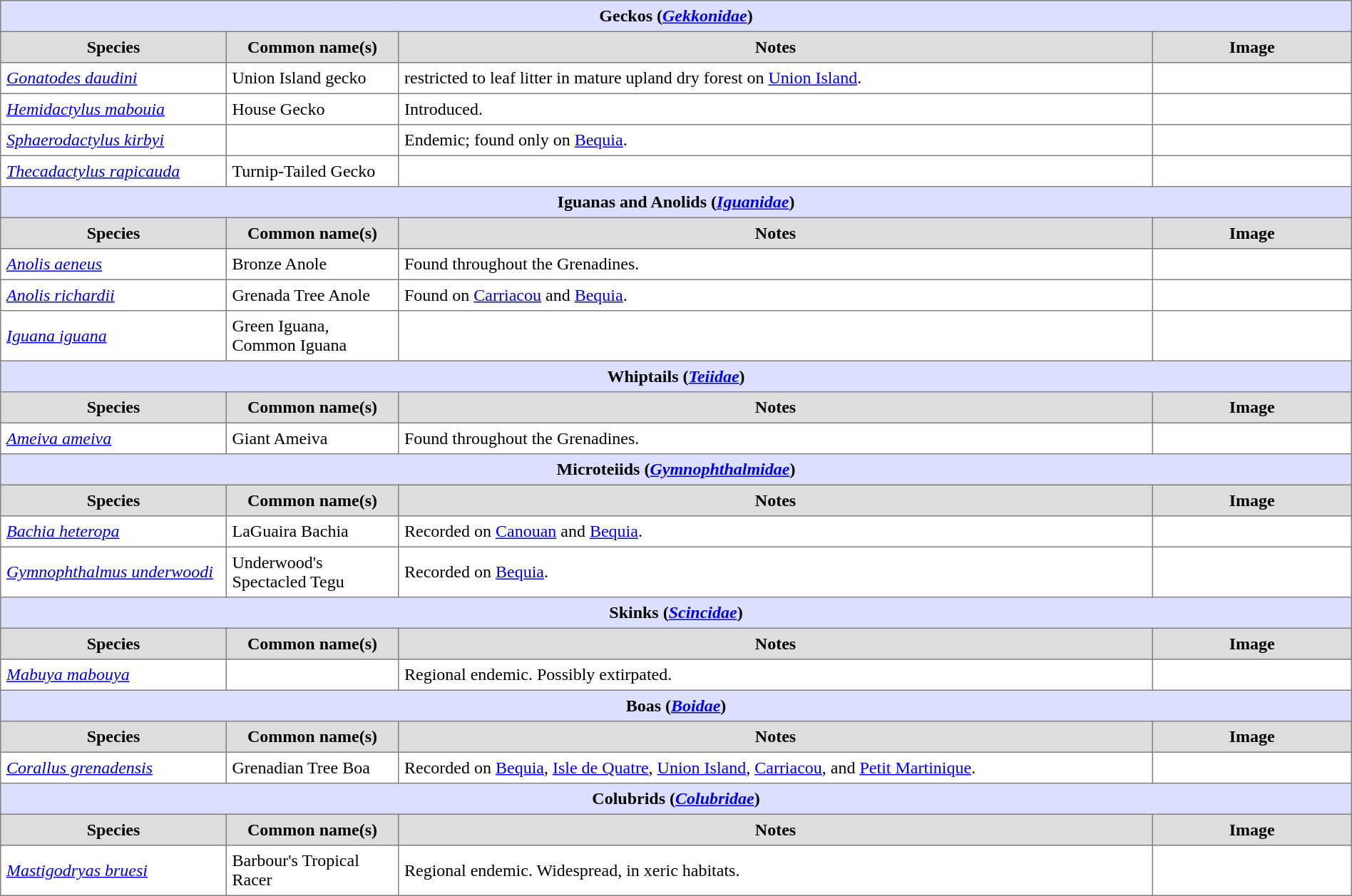<table border=1 style="border-collapse:collapse;" cellpadding=5 width=100%>
<tr>
<th colspan=4 bgcolor=#DDDFFF>Geckos (<em><a href='#'>Gekkonidae</a></em>)</th>
</tr>
<tr bgcolor=#DDDDDD align=center>
<th width=200px>Species</th>
<th width=150px>Common name(s)</th>
<th>Notes</th>
<th width=175px>Image</th>
</tr>
<tr>
<td><em><a href='#'>Gonatodes daudini</a></em> </td>
<td>Union Island gecko</td>
<td>restricted to leaf litter in mature upland dry forest on <a href='#'>Union Island</a>.</td>
<td></td>
</tr>
<tr>
<td><em><a href='#'>Hemidactylus mabouia</a></em></td>
<td>House Gecko</td>
<td>Introduced.</td>
<td></td>
</tr>
<tr>
<td><em><a href='#'>Sphaerodactylus kirbyi</a></em></td>
<td></td>
<td>Endemic; found only on <a href='#'>Bequia</a>.</td>
<td></td>
</tr>
<tr>
<td><em><a href='#'>Thecadactylus rapicauda</a></em></td>
<td>Turnip-Tailed Gecko</td>
<td></td>
<td align=center></td>
</tr>
<tr>
<th colspan=4 bgcolor=#DDDFFF>Iguanas and Anolids (<em><a href='#'>Iguanidae</a></em>)</th>
</tr>
<tr bgcolor=#DDDDDD align=center>
<th width=200px>Species</th>
<th width=150px>Common name(s)</th>
<th>Notes</th>
<th width=175px>Image</th>
</tr>
<tr>
<td><em><a href='#'>Anolis aeneus</a></em></td>
<td>Bronze Anole</td>
<td>Found throughout the Grenadines.</td>
<td></td>
</tr>
<tr>
<td><em><a href='#'>Anolis richardii</a></em></td>
<td>Grenada Tree Anole</td>
<td>Found on <a href='#'>Carriacou</a> and <a href='#'>Bequia</a>.</td>
<td></td>
</tr>
<tr>
<td><em><a href='#'>Iguana iguana</a></em></td>
<td>Green Iguana, Common Iguana</td>
<td></td>
<td></td>
</tr>
<tr>
<th colspan=4 bgcolor=#DDDFFF>Whiptails (<em><a href='#'>Teiidae</a></em>)</th>
</tr>
<tr bgcolor=#DDDDDD align=center>
<th width=200px>Species</th>
<th width=150px>Common name(s)</th>
<th>Notes</th>
<th width=175px>Image</th>
</tr>
<tr>
<td><em><a href='#'>Ameiva ameiva</a></em></td>
<td>Giant Ameiva</td>
<td>Found throughout the Grenadines.</td>
<td></td>
</tr>
<tr>
<th colspan=4 bgcolor=#DDDFFF>Microteiids (<em><a href='#'>Gymnophthalmidae</a></em>)</th>
</tr>
<tr bgcolor=#DDDDDD align=center>
<th width=200px>Species</th>
<th width=150px>Common name(s)</th>
<th>Notes</th>
<th width=175px>Image</th>
</tr>
<tr>
<td><em><a href='#'>Bachia heteropa</a></em></td>
<td>LaGuaira Bachia</td>
<td>Recorded on <a href='#'>Canouan</a> and <a href='#'>Bequia</a>.</td>
<td></td>
</tr>
<tr>
<td><em><a href='#'>Gymnophthalmus underwoodi</a></em></td>
<td>Underwood's Spectacled Tegu</td>
<td>Recorded on <a href='#'>Bequia</a>.</td>
<td></td>
</tr>
<tr>
<th colspan=4 bgcolor=#DDDFFF>Skinks (<em><a href='#'>Scincidae</a></em>)</th>
</tr>
<tr bgcolor=#DDDDDD align=center>
<th width=200px>Species</th>
<th width=150px>Common name(s)</th>
<th>Notes</th>
<th width=175px>Image</th>
</tr>
<tr>
<td><em><a href='#'>Mabuya mabouya</a></em></td>
<td></td>
<td>Regional endemic.  Possibly extirpated.</td>
<td></td>
</tr>
<tr>
<th colspan=4 bgcolor=#DDDFFF>Boas (<em><a href='#'>Boidae</a></em>)</th>
</tr>
<tr bgcolor=#DDDDDD align=center>
<th width=200px>Species</th>
<th width=150px>Common name(s)</th>
<th>Notes</th>
<th width=175px>Image</th>
</tr>
<tr>
<td><em><a href='#'>Corallus grenadensis</a></em></td>
<td>Grenadian Tree Boa</td>
<td>Recorded on <a href='#'>Bequia</a>, <a href='#'>Isle de Quatre</a>, <a href='#'>Union Island</a>, <a href='#'>Carriacou</a>, and <a href='#'>Petit Martinique</a>.</td>
<td></td>
</tr>
<tr>
<th colspan=4 bgcolor=#DDDFFF>Colubrids (<em><a href='#'>Colubridae</a></em>)</th>
</tr>
<tr bgcolor=#DDDDDD align=center>
<th width=200px>Species</th>
<th width=150px>Common name(s)</th>
<th>Notes</th>
<th width=175px>Image</th>
</tr>
<tr>
<td><em><a href='#'>Mastigodryas bruesi</a></em></td>
<td>Barbour's Tropical Racer</td>
<td>Regional endemic.  Widespread, in xeric habitats.</td>
<td></td>
</tr>
</table>
